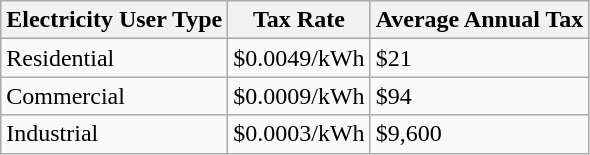<table class="wikitable">
<tr>
<th>Electricity User Type</th>
<th>Tax Rate</th>
<th>Average Annual Tax</th>
</tr>
<tr>
<td>Residential</td>
<td>$0.0049/kWh</td>
<td>$21</td>
</tr>
<tr>
<td>Commercial</td>
<td>$0.0009/kWh</td>
<td>$94</td>
</tr>
<tr>
<td>Industrial</td>
<td>$0.0003/kWh</td>
<td>$9,600</td>
</tr>
</table>
